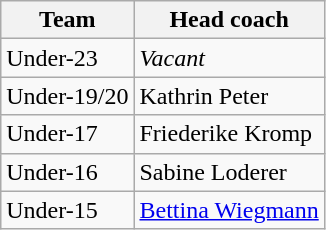<table class="wikitable" style="text-align:center;">
<tr>
<th>Team</th>
<th>Head coach</th>
</tr>
<tr>
<td align="left">Under-23</td>
<td align="left"><em>Vacant</em></td>
</tr>
<tr>
<td align="left">Under-19/20</td>
<td align="left"> Kathrin Peter</td>
</tr>
<tr>
<td align="left">Under-17</td>
<td align="left"> Friederike Kromp</td>
</tr>
<tr>
<td align="left">Under-16</td>
<td align="left"> Sabine Loderer</td>
</tr>
<tr>
<td align="left">Under-15</td>
<td align="left"> <a href='#'>Bettina Wiegmann</a></td>
</tr>
</table>
